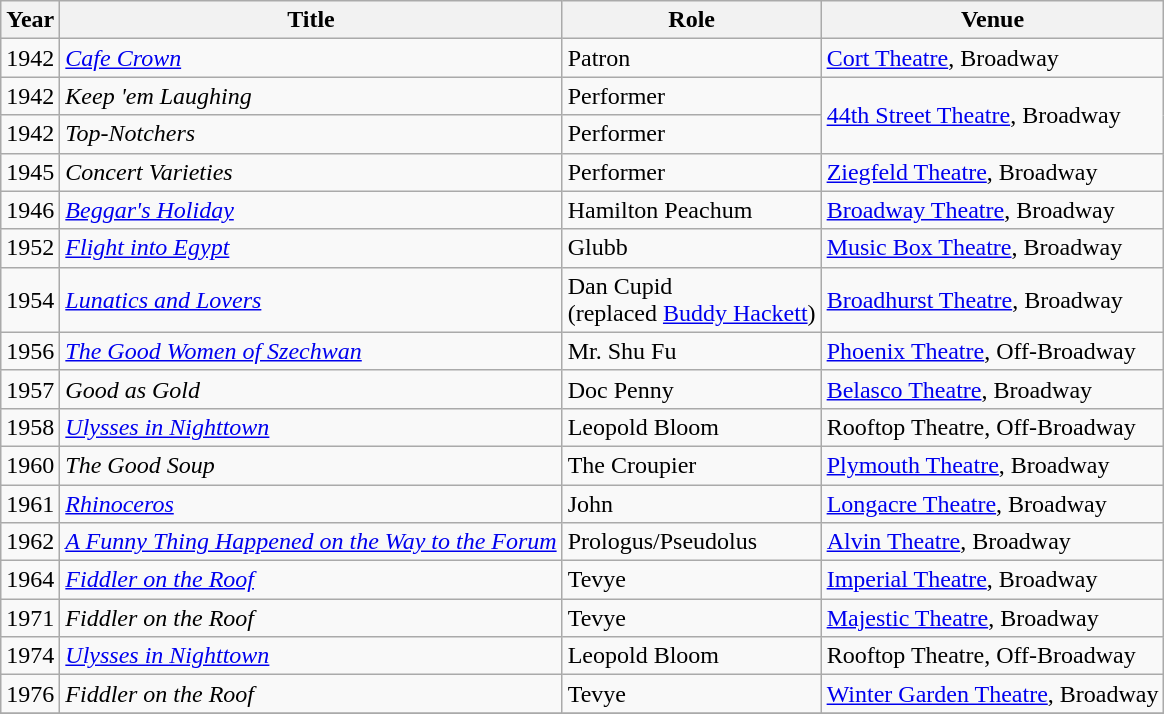<table class="wikitable sortable">
<tr>
<th>Year</th>
<th>Title</th>
<th>Role</th>
<th class="unsortable">Venue</th>
</tr>
<tr>
<td>1942</td>
<td><em><a href='#'>Cafe Crown</a></em></td>
<td>Patron</td>
<td><a href='#'>Cort Theatre</a>, Broadway</td>
</tr>
<tr>
<td>1942</td>
<td><em>Keep 'em Laughing</em></td>
<td>Performer</td>
<td rowspan=2><a href='#'>44th Street Theatre</a>, Broadway</td>
</tr>
<tr>
<td>1942</td>
<td><em>Top-Notchers</em></td>
<td>Performer</td>
</tr>
<tr>
<td>1945</td>
<td><em>Concert Varieties</em></td>
<td>Performer</td>
<td><a href='#'>Ziegfeld Theatre</a>, Broadway</td>
</tr>
<tr>
<td>1946</td>
<td><em><a href='#'>Beggar's Holiday</a></em></td>
<td>Hamilton Peachum</td>
<td><a href='#'>Broadway Theatre</a>, Broadway</td>
</tr>
<tr>
<td>1952</td>
<td><em><a href='#'>Flight into Egypt</a></em></td>
<td>Glubb</td>
<td><a href='#'>Music Box Theatre</a>, Broadway</td>
</tr>
<tr>
<td>1954</td>
<td><em><a href='#'>Lunatics and Lovers</a></em></td>
<td>Dan Cupid <br> (replaced <a href='#'>Buddy Hackett</a>)</td>
<td><a href='#'>Broadhurst Theatre</a>, Broadway</td>
</tr>
<tr>
<td>1956</td>
<td><em><a href='#'>The Good Women of Szechwan</a></em></td>
<td>Mr. Shu Fu</td>
<td><a href='#'>Phoenix Theatre</a>, Off-Broadway</td>
</tr>
<tr>
<td>1957</td>
<td><em>Good as Gold</em></td>
<td>Doc Penny</td>
<td><a href='#'>Belasco Theatre</a>, Broadway</td>
</tr>
<tr>
<td>1958</td>
<td><em><a href='#'>Ulysses in Nighttown</a></em></td>
<td>Leopold Bloom</td>
<td>Rooftop Theatre, Off-Broadway</td>
</tr>
<tr>
<td>1960</td>
<td><em>The Good Soup</em></td>
<td>The Croupier</td>
<td><a href='#'>Plymouth Theatre</a>, Broadway</td>
</tr>
<tr>
<td>1961</td>
<td><em><a href='#'>Rhinoceros</a></em></td>
<td>John</td>
<td><a href='#'>Longacre Theatre</a>, Broadway</td>
</tr>
<tr>
<td>1962</td>
<td><em><a href='#'>A Funny Thing Happened on the Way to the Forum</a></em></td>
<td>Prologus/Pseudolus</td>
<td><a href='#'>Alvin Theatre</a>, Broadway</td>
</tr>
<tr>
<td>1964</td>
<td><em><a href='#'>Fiddler on the Roof</a></em></td>
<td>Tevye</td>
<td><a href='#'>Imperial Theatre</a>, Broadway</td>
</tr>
<tr>
<td>1971</td>
<td><em>Fiddler on the Roof</em></td>
<td>Tevye</td>
<td><a href='#'>Majestic Theatre</a>, Broadway</td>
</tr>
<tr>
<td>1974</td>
<td><em><a href='#'>Ulysses in Nighttown</a></em></td>
<td>Leopold Bloom</td>
<td>Rooftop Theatre, Off-Broadway</td>
</tr>
<tr>
<td>1976</td>
<td><em>Fiddler on the Roof</em></td>
<td>Tevye</td>
<td><a href='#'>Winter Garden Theatre</a>, Broadway</td>
</tr>
<tr>
</tr>
</table>
